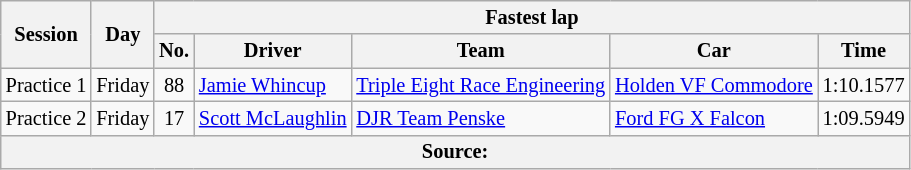<table class="wikitable" style="font-size: 85%">
<tr>
<th rowspan="2">Session</th>
<th rowspan="2">Day</th>
<th colspan="5">Fastest lap</th>
</tr>
<tr>
<th>No.</th>
<th>Driver</th>
<th>Team</th>
<th>Car</th>
<th>Time</th>
</tr>
<tr>
<td>Practice 1</td>
<td>Friday</td>
<td align="center">88</td>
<td> <a href='#'>Jamie Whincup</a></td>
<td><a href='#'>Triple Eight Race Engineering</a></td>
<td><a href='#'>Holden VF Commodore</a></td>
<td>1:10.1577</td>
</tr>
<tr>
<td>Practice 2</td>
<td>Friday</td>
<td align="center">17</td>
<td> <a href='#'>Scott McLaughlin</a></td>
<td><a href='#'>DJR Team Penske</a></td>
<td><a href='#'>Ford FG X Falcon</a></td>
<td>1:09.5949</td>
</tr>
<tr>
<th colspan=7>Source:</th>
</tr>
</table>
